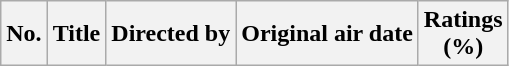<table class="wikitable">
<tr>
<th>No.</th>
<th>Title</th>
<th>Directed by</th>
<th>Original air date</th>
<th>Ratings<br>(%)<br>









</th>
</tr>
</table>
